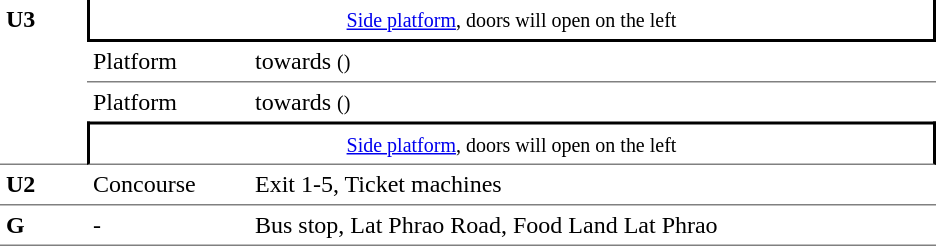<table table border=0 cellspacing=0 cellpadding=4>
<tr>
<td style="border-bottom:solid 1px gray;" rowspan=4 valign=top width=50><strong>U3</strong></td>
<td style = "border-right:solid 2px black;border-left:solid 2px black;border-bottom:solid 2px black;text-align:center;" colspan=2><small><a href='#'>Side platform</a>, doors will open on the left</small></td>
</tr>
<tr>
<td style = "border-bottom:solid 1px gray;" width=100>Platform </td>
<td style = "border-bottom:solid 1px gray;" width=450> towards  <small>()</small></td>
</tr>
<tr>
<td>Platform </td>
<td> towards  <small>()</small></td>
</tr>
<tr>
<td style = "border-top:solid 2px black;border-right:solid 2px black;border-left:solid 2px black;border-bottom:solid 1px gray;text-align:center;" colspan=2><small><a href='#'>Side platform</a>, doors will open on the left</small></td>
</tr>
<tr>
<td style = "border-bottom:solid 1px gray;" rowspan=1 valign=top><strong>U2</strong></td>
<td style = "border-bottom:solid 1px gray;" valign=top>Concourse</td>
<td style = "border-bottom:solid 1px gray;" valign=top>Exit 1-5, Ticket machines</td>
</tr>
<tr>
<td style = "border-bottom:solid 1px gray;" rowspan=1 valign=top><strong>G</strong></td>
<td style = "border-bottom:solid 1px gray;" valign=top>-</td>
<td style = "border-bottom:solid 1px gray;" valign=top>Bus stop, Lat Phrao Road, Food Land Lat Phrao</td>
</tr>
</table>
